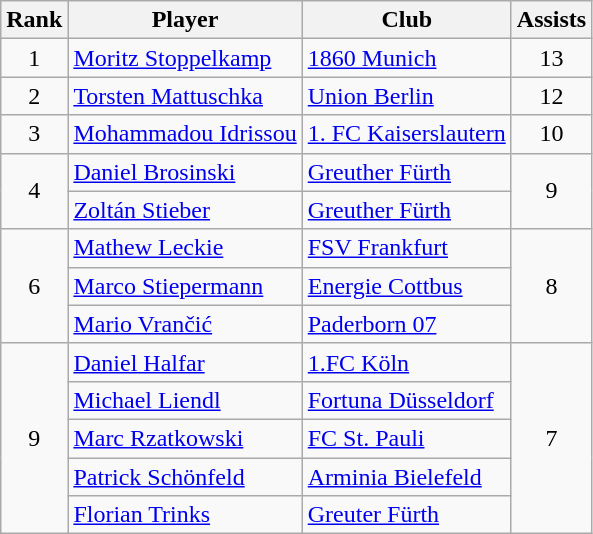<table class="wikitable" style="text-align:center">
<tr>
<th>Rank</th>
<th>Player</th>
<th>Club</th>
<th>Assists</th>
</tr>
<tr>
<td>1</td>
<td align=left> <a href='#'>Moritz Stoppelkamp</a></td>
<td align=left><a href='#'>1860 Munich</a></td>
<td>13</td>
</tr>
<tr>
<td>2</td>
<td align=left> <a href='#'>Torsten Mattuschka</a></td>
<td align=left><a href='#'>Union Berlin</a></td>
<td>12</td>
</tr>
<tr>
<td>3</td>
<td align=left> <a href='#'>Mohammadou Idrissou</a></td>
<td align=left><a href='#'>1. FC Kaiserslautern</a></td>
<td>10</td>
</tr>
<tr>
<td rowspan=2>4</td>
<td align=left> <a href='#'>Daniel Brosinski</a></td>
<td align=left><a href='#'>Greuther Fürth</a></td>
<td rowspan=2>9</td>
</tr>
<tr>
<td align=left> <a href='#'>Zoltán Stieber</a></td>
<td align=left><a href='#'>Greuther Fürth</a></td>
</tr>
<tr>
<td rowspan=3>6</td>
<td align=left> <a href='#'>Mathew Leckie</a></td>
<td align=left><a href='#'>FSV Frankfurt</a></td>
<td rowspan=3>8</td>
</tr>
<tr>
<td align=left> <a href='#'>Marco Stiepermann</a></td>
<td align=left><a href='#'>Energie Cottbus</a></td>
</tr>
<tr>
<td align=left> <a href='#'>Mario Vrančić</a></td>
<td align=left><a href='#'>Paderborn 07</a></td>
</tr>
<tr>
<td rowspan=5>9</td>
<td align=left> <a href='#'>Daniel Halfar</a></td>
<td align=left><a href='#'>1.FC Köln</a></td>
<td rowspan=5>7</td>
</tr>
<tr>
<td align=left> <a href='#'>Michael Liendl</a></td>
<td align=left><a href='#'>Fortuna Düsseldorf</a></td>
</tr>
<tr>
<td align=left> <a href='#'>Marc Rzatkowski</a></td>
<td align=left><a href='#'>FC St. Pauli</a></td>
</tr>
<tr>
<td align=left> <a href='#'>Patrick Schönfeld</a></td>
<td align=left><a href='#'>Arminia Bielefeld</a></td>
</tr>
<tr>
<td align=left> <a href='#'>Florian Trinks</a></td>
<td align=left><a href='#'>Greuter Fürth</a></td>
</tr>
</table>
